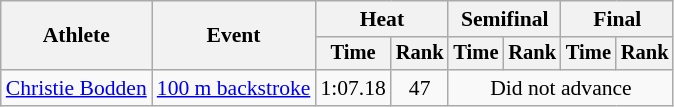<table class=wikitable style="font-size:90%">
<tr>
<th rowspan="2">Athlete</th>
<th rowspan="2">Event</th>
<th colspan="2">Heat</th>
<th colspan="2">Semifinal</th>
<th colspan="2">Final</th>
</tr>
<tr style="font-size:95%">
<th>Time</th>
<th>Rank</th>
<th>Time</th>
<th>Rank</th>
<th>Time</th>
<th>Rank</th>
</tr>
<tr align=center>
<td align=left><a href='#'>Christie Bodden</a></td>
<td align=left><a href='#'>100 m backstroke</a></td>
<td>1:07.18</td>
<td>47</td>
<td colspan=4>Did not advance</td>
</tr>
</table>
